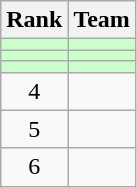<table class="wikitable">
<tr>
<th>Rank</th>
<th>Team</th>
</tr>
<tr bgcolor=ccffcc>
<td align=center></td>
<td></td>
</tr>
<tr bgcolor=ccffcc>
<td align=center></td>
<td></td>
</tr>
<tr bgcolor=ccffcc>
<td align=center></td>
<td></td>
</tr>
<tr>
<td align=center>4</td>
<td></td>
</tr>
<tr>
<td align=center>5</td>
<td></td>
</tr>
<tr>
<td align=center>6</td>
<td></td>
</tr>
</table>
